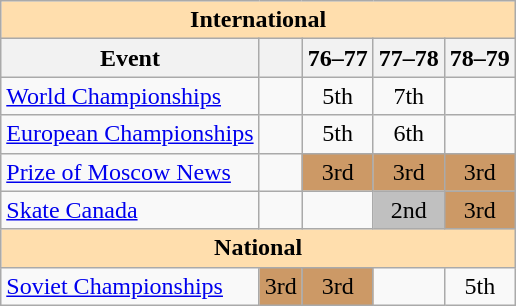<table class="wikitable" style="text-align:center">
<tr>
<th style="background-color: #ffdead; " colspan=5 align=center>International</th>
</tr>
<tr>
<th>Event</th>
<th></th>
<th>76–77</th>
<th>77–78</th>
<th>78–79</th>
</tr>
<tr>
<td align=left><a href='#'>World Championships</a></td>
<td></td>
<td>5th</td>
<td>7th</td>
<td></td>
</tr>
<tr>
<td align=left><a href='#'>European Championships</a></td>
<td></td>
<td>5th</td>
<td>6th</td>
<td></td>
</tr>
<tr>
<td align=left><a href='#'>Prize of Moscow News</a></td>
<td></td>
<td bgcolor=cc9966>3rd</td>
<td bgcolor=cc9966>3rd</td>
<td bgcolor=cc9966>3rd</td>
</tr>
<tr>
<td align=left><a href='#'>Skate Canada</a></td>
<td></td>
<td></td>
<td bgcolor=silver>2nd</td>
<td bgcolor=cc9966>3rd</td>
</tr>
<tr>
<th style="background-color: #ffdead; " colspan=5 align=center>National</th>
</tr>
<tr>
<td align=left><a href='#'>Soviet Championships</a></td>
<td bgcolor=cc9966>3rd</td>
<td bgcolor=cc9966>3rd</td>
<td></td>
<td>5th</td>
</tr>
</table>
